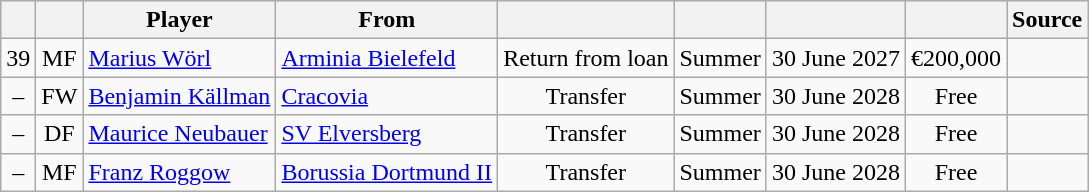<table class="wikitable" style="text-align:center;">
<tr>
<th></th>
<th></th>
<th>Player</th>
<th>From</th>
<th></th>
<th></th>
<th></th>
<th></th>
<th>Source</th>
</tr>
<tr>
<td>39</td>
<td>MF</td>
<td align="left"> <a href='#'>Marius Wörl</a></td>
<td align="left"> <a href='#'>Arminia Bielefeld</a></td>
<td>Return from loan</td>
<td>Summer</td>
<td>30 June 2027</td>
<td>€200,000</td>
<td></td>
</tr>
<tr>
<td>–</td>
<td>FW</td>
<td align="left"> <a href='#'>Benjamin Källman</a></td>
<td align="left"> <a href='#'>Cracovia</a></td>
<td>Transfer</td>
<td>Summer</td>
<td>30 June 2028</td>
<td>Free</td>
<td></td>
</tr>
<tr>
<td>–</td>
<td>DF</td>
<td align="left"> <a href='#'>Maurice Neubauer</a></td>
<td align="left"> <a href='#'>SV Elversberg</a></td>
<td>Transfer</td>
<td>Summer</td>
<td>30 June 2028</td>
<td>Free</td>
<td></td>
</tr>
<tr>
<td>–</td>
<td>MF</td>
<td align="left"> <a href='#'>Franz Roggow</a></td>
<td align="left"> <a href='#'>Borussia Dortmund II</a></td>
<td>Transfer</td>
<td>Summer</td>
<td>30 June 2028</td>
<td>Free</td>
<td></td>
</tr>
</table>
